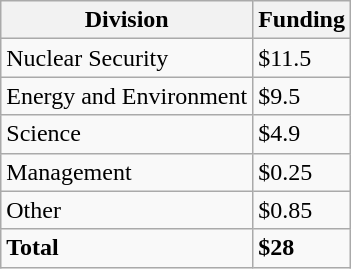<table class="wikitable">
<tr>
<th>Division</th>
<th>Funding</th>
</tr>
<tr>
<td>Nuclear Security</td>
<td>$11.5</td>
</tr>
<tr>
<td>Energy and Environment</td>
<td>$9.5</td>
</tr>
<tr>
<td>Science</td>
<td>$4.9</td>
</tr>
<tr>
<td>Management</td>
<td>$0.25</td>
</tr>
<tr>
<td>Other</td>
<td>$0.85</td>
</tr>
<tr>
<td><strong>Total</strong></td>
<td><strong>$28</strong></td>
</tr>
</table>
